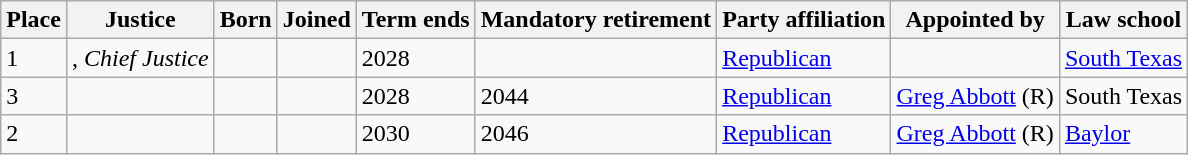<table class="wikitable sortable">
<tr>
<th>Place</th>
<th>Justice</th>
<th>Born</th>
<th>Joined</th>
<th>Term ends</th>
<th>Mandatory retirement</th>
<th>Party affiliation</th>
<th>Appointed by</th>
<th>Law school</th>
</tr>
<tr>
<td>1</td>
<td>, <em>Chief Justice</em></td>
<td align="center"></td>
<td></td>
<td>2028</td>
<td align="center"></td>
<td><a href='#'>Republican</a></td>
<td></td>
<td><a href='#'>South Texas</a></td>
</tr>
<tr>
<td>3</td>
<td></td>
<td></td>
<td></td>
<td>2028</td>
<td>2044</td>
<td><a href='#'>Republican</a></td>
<td><a href='#'>Greg Abbott</a> (R)</td>
<td>South Texas</td>
</tr>
<tr>
<td>2</td>
<td></td>
<td></td>
<td></td>
<td>2030</td>
<td>2046</td>
<td><a href='#'>Republican</a></td>
<td><a href='#'>Greg Abbott</a> (R)</td>
<td><a href='#'>Baylor</a></td>
</tr>
</table>
